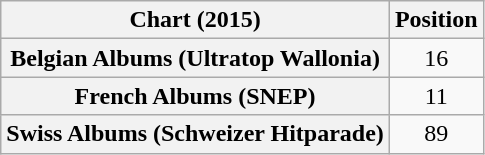<table class="wikitable sortable plainrowheaders" style="text-align:center">
<tr>
<th scope="col">Chart (2015)</th>
<th scope="col">Position</th>
</tr>
<tr>
<th scope="row">Belgian Albums (Ultratop Wallonia)</th>
<td>16</td>
</tr>
<tr>
<th scope="row">French Albums (SNEP)</th>
<td>11</td>
</tr>
<tr>
<th scope="row">Swiss Albums (Schweizer Hitparade)</th>
<td>89</td>
</tr>
</table>
